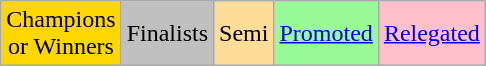<table class="wikitable" style="text-align: center">
<tr>
<td bgcolor=gold>Champions <br> or Winners</td>
<td bgcolor=silver>Finalists</td>
<td bgcolor=#FFDD99>Semi</td>
<td bgcolor=palegreen><a href='#'>Promoted</a></td>
<td bgcolor=pink><a href='#'>Relegated</a></td>
</tr>
</table>
